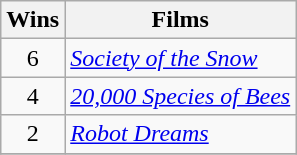<table class="wikitable">
<tr>
<th>Wins</th>
<th>Films</th>
</tr>
<tr>
<td style="text-align:center">6</td>
<td><em><a href='#'>Society of the Snow</a></em></td>
</tr>
<tr>
<td style="text-align:center">4</td>
<td><em><a href='#'>20,000 Species of Bees</a></em></td>
</tr>
<tr>
<td style="text-align:center">2</td>
<td><em><a href='#'>Robot Dreams</a></em></td>
</tr>
<tr>
</tr>
</table>
